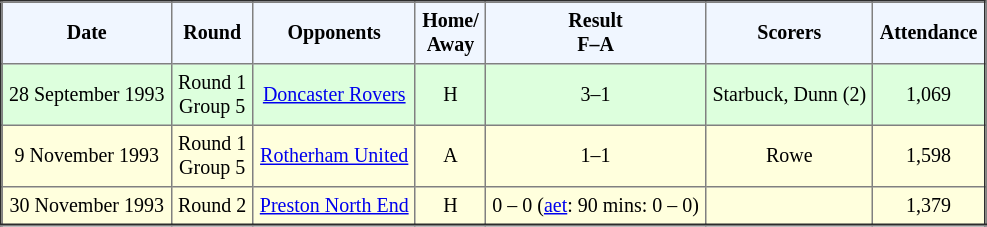<table border="2" cellpadding="4" style="border-collapse:collapse; text-align:center; font-size:smaller;">
<tr style="background:#f0f6ff;">
<th><strong>Date</strong></th>
<th><strong>Round</strong></th>
<th><strong>Opponents</strong></th>
<th><strong>Home/<br>Away</strong></th>
<th><strong>Result<br>F–A</strong></th>
<th><strong>Scorers</strong></th>
<th><strong>Attendance</strong></th>
</tr>
<tr bgcolor="#ddffdd">
<td>28 September 1993</td>
<td>Round 1<br>Group 5</td>
<td><a href='#'>Doncaster Rovers</a></td>
<td>H</td>
<td>3–1</td>
<td>Starbuck, Dunn (2)</td>
<td>1,069</td>
</tr>
<tr bgcolor="#ffffdd">
<td>9 November 1993</td>
<td>Round 1<br>Group 5</td>
<td><a href='#'>Rotherham United</a></td>
<td>A</td>
<td>1–1</td>
<td>Rowe</td>
<td>1,598</td>
</tr>
<tr bgcolor="#ffffdd">
<td>30 November 1993</td>
<td>Round 2</td>
<td><a href='#'>Preston North End</a></td>
<td>H</td>
<td>0 – 0 (<a href='#'>aet</a>: 90 mins: 0 – 0)</td>
<td></td>
<td>1,379</td>
</tr>
</table>
